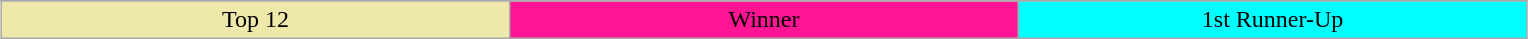<table class="wikitable" style="margin:1em auto; text-align:center;">
<tr>
</tr>
<tr>
<td bgcolor="palegoldenrod"  width="10%">Top 12</td>
<td bgcolor="deeppink" width="10%">Winner</td>
<td bgcolor="Cyan" width="10%">1st Runner-Up</td>
</tr>
</table>
